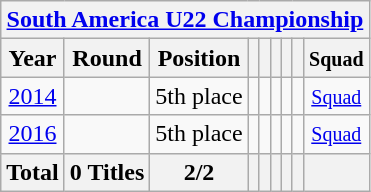<table class="wikitable" style="text-align: center;">
<tr>
<th colspan=9><a href='#'>South America U22 Championship</a></th>
</tr>
<tr>
<th>Year</th>
<th>Round</th>
<th>Position</th>
<th></th>
<th></th>
<th></th>
<th></th>
<th></th>
<th><small>Squad</small></th>
</tr>
<tr>
<td> <a href='#'>2014</a></td>
<td></td>
<td>5th place</td>
<td></td>
<td></td>
<td></td>
<td></td>
<td></td>
<td><small><a href='#'>Squad</a></small></td>
</tr>
<tr>
<td> <a href='#'>2016</a></td>
<td></td>
<td>5th place</td>
<td></td>
<td></td>
<td></td>
<td></td>
<td></td>
<td><small><a href='#'>Squad</a></small></td>
</tr>
<tr>
<th>Total</th>
<th>0 Titles</th>
<th>2/2</th>
<th></th>
<th></th>
<th></th>
<th></th>
<th></th>
<th></th>
</tr>
</table>
